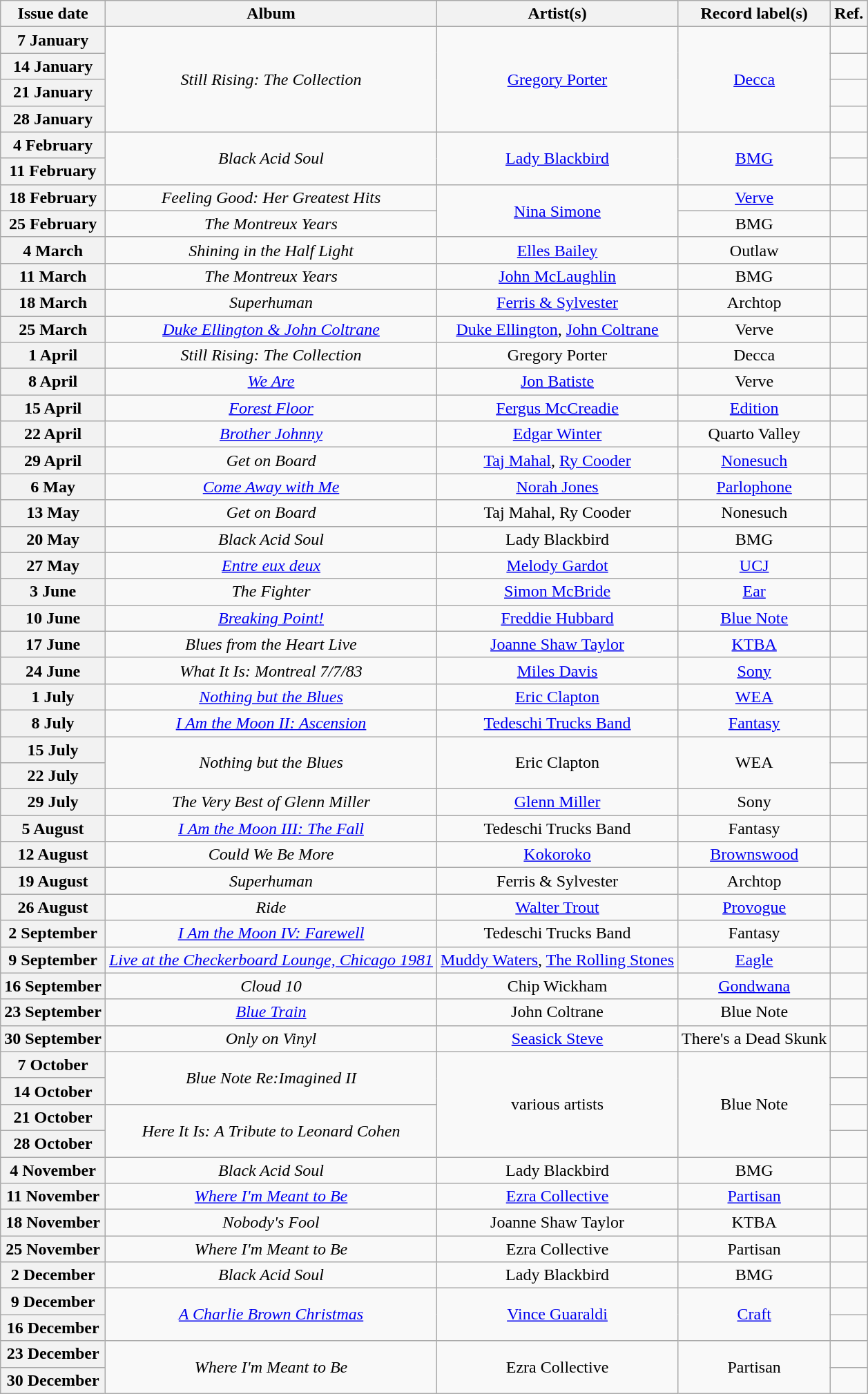<table class="wikitable plainrowheaders" style="text-align:center">
<tr>
<th scope="col">Issue date</th>
<th scope="col">Album</th>
<th scope="col">Artist(s)</th>
<th scope="col">Record label(s)</th>
<th scope="col">Ref.</th>
</tr>
<tr>
<th scope="row">7 January</th>
<td rowspan="4"><em>Still Rising: The Collection</em></td>
<td rowspan="4"><a href='#'>Gregory Porter</a></td>
<td rowspan="4"><a href='#'>Decca</a></td>
<td></td>
</tr>
<tr>
<th scope="row">14 January</th>
<td></td>
</tr>
<tr>
<th scope="row">21 January</th>
<td></td>
</tr>
<tr>
<th scope="row">28 January</th>
<td></td>
</tr>
<tr>
<th scope="row">4 February</th>
<td rowspan="2"><em>Black Acid Soul</em></td>
<td rowspan="2"><a href='#'>Lady Blackbird</a></td>
<td rowspan="2"><a href='#'>BMG</a></td>
<td></td>
</tr>
<tr>
<th scope="row">11 February</th>
<td></td>
</tr>
<tr>
<th scope="row">18 February</th>
<td><em>Feeling Good: Her Greatest Hits</em></td>
<td rowspan="2"><a href='#'>Nina Simone</a></td>
<td><a href='#'>Verve</a></td>
<td></td>
</tr>
<tr>
<th scope="row">25 February</th>
<td><em>The Montreux Years</em></td>
<td>BMG</td>
<td></td>
</tr>
<tr>
<th scope="row">4 March</th>
<td><em>Shining in the Half Light</em></td>
<td><a href='#'>Elles Bailey</a></td>
<td>Outlaw</td>
<td></td>
</tr>
<tr>
<th scope="row">11 March</th>
<td><em>The Montreux Years</em></td>
<td><a href='#'>John McLaughlin</a></td>
<td>BMG</td>
<td></td>
</tr>
<tr>
<th scope="row">18 March</th>
<td><em>Superhuman</em></td>
<td><a href='#'>Ferris & Sylvester</a></td>
<td>Archtop</td>
<td></td>
</tr>
<tr>
<th scope="row">25 March</th>
<td><em><a href='#'>Duke Ellington & John Coltrane</a></em></td>
<td><a href='#'>Duke Ellington</a>, <a href='#'>John Coltrane</a></td>
<td>Verve</td>
<td></td>
</tr>
<tr>
<th scope="row">1 April</th>
<td><em>Still Rising: The Collection</em></td>
<td>Gregory Porter</td>
<td>Decca</td>
<td></td>
</tr>
<tr>
<th scope="row">8 April</th>
<td><em><a href='#'>We Are</a></em></td>
<td><a href='#'>Jon Batiste</a></td>
<td>Verve</td>
<td></td>
</tr>
<tr>
<th scope="row">15 April</th>
<td><em><a href='#'>Forest Floor</a></em></td>
<td><a href='#'>Fergus McCreadie</a></td>
<td><a href='#'>Edition</a></td>
<td></td>
</tr>
<tr>
<th scope="row">22 April</th>
<td><em><a href='#'>Brother Johnny</a></em></td>
<td><a href='#'>Edgar Winter</a></td>
<td>Quarto Valley</td>
<td></td>
</tr>
<tr>
<th scope="row">29 April</th>
<td><em>Get on Board</em></td>
<td><a href='#'>Taj Mahal</a>, <a href='#'>Ry Cooder</a></td>
<td><a href='#'>Nonesuch</a></td>
<td></td>
</tr>
<tr>
<th scope="row">6 May</th>
<td><em><a href='#'>Come Away with Me</a></em></td>
<td><a href='#'>Norah Jones</a></td>
<td><a href='#'>Parlophone</a></td>
<td></td>
</tr>
<tr>
<th scope="row">13 May</th>
<td><em>Get on Board</em></td>
<td>Taj Mahal, Ry Cooder</td>
<td>Nonesuch</td>
<td></td>
</tr>
<tr>
<th scope="row">20 May</th>
<td><em>Black Acid Soul</em></td>
<td>Lady Blackbird</td>
<td>BMG</td>
<td></td>
</tr>
<tr>
<th scope="row">27 May</th>
<td><em><a href='#'>Entre eux deux</a></em></td>
<td><a href='#'>Melody Gardot</a></td>
<td><a href='#'>UCJ</a></td>
<td></td>
</tr>
<tr>
<th scope="row">3 June</th>
<td><em>The Fighter</em></td>
<td><a href='#'>Simon McBride</a></td>
<td><a href='#'>Ear</a></td>
<td></td>
</tr>
<tr>
<th scope="row">10 June</th>
<td><em><a href='#'>Breaking Point!</a></em></td>
<td><a href='#'>Freddie Hubbard</a></td>
<td><a href='#'>Blue Note</a></td>
<td></td>
</tr>
<tr>
<th scope="row">17 June</th>
<td><em>Blues from the Heart Live</em></td>
<td><a href='#'>Joanne Shaw Taylor</a></td>
<td><a href='#'>KTBA</a></td>
<td></td>
</tr>
<tr>
<th scope="row">24 June</th>
<td><em>What It Is: Montreal 7/7/83</em></td>
<td><a href='#'>Miles Davis</a></td>
<td><a href='#'>Sony</a></td>
<td></td>
</tr>
<tr>
<th scope="row">1 July</th>
<td><em><a href='#'>Nothing but the Blues</a></em></td>
<td><a href='#'>Eric Clapton</a></td>
<td><a href='#'>WEA</a></td>
<td></td>
</tr>
<tr>
<th scope="row">8 July</th>
<td><em><a href='#'>I Am the Moon II: Ascension</a></em></td>
<td><a href='#'>Tedeschi Trucks Band</a></td>
<td><a href='#'>Fantasy</a></td>
<td></td>
</tr>
<tr>
<th scope="row">15 July</th>
<td rowspan="2"><em>Nothing but the Blues</em></td>
<td rowspan="2">Eric Clapton</td>
<td rowspan="2">WEA</td>
<td></td>
</tr>
<tr>
<th scope="row">22 July</th>
<td></td>
</tr>
<tr>
<th scope="row">29 July</th>
<td><em>The Very Best of Glenn Miller</em></td>
<td><a href='#'>Glenn Miller</a></td>
<td>Sony</td>
<td></td>
</tr>
<tr>
<th scope="row">5 August</th>
<td><em><a href='#'>I Am the Moon III: The Fall</a></em></td>
<td>Tedeschi Trucks Band</td>
<td>Fantasy</td>
<td></td>
</tr>
<tr>
<th scope="row">12 August</th>
<td><em>Could We Be More</em></td>
<td><a href='#'>Kokoroko</a></td>
<td><a href='#'>Brownswood</a></td>
<td></td>
</tr>
<tr>
<th scope="row">19 August</th>
<td><em>Superhuman</em></td>
<td>Ferris & Sylvester</td>
<td>Archtop</td>
<td></td>
</tr>
<tr>
<th scope="row">26 August</th>
<td><em>Ride</em></td>
<td><a href='#'>Walter Trout</a></td>
<td><a href='#'>Provogue</a></td>
<td></td>
</tr>
<tr>
<th scope="row">2 September</th>
<td><em><a href='#'>I Am the Moon IV: Farewell</a></em></td>
<td>Tedeschi Trucks Band</td>
<td>Fantasy</td>
<td></td>
</tr>
<tr>
<th scope="row">9 September</th>
<td><em><a href='#'>Live at the Checkerboard Lounge, Chicago 1981</a></em></td>
<td><a href='#'>Muddy Waters</a>, <a href='#'>The Rolling Stones</a></td>
<td><a href='#'>Eagle</a></td>
<td></td>
</tr>
<tr>
<th scope="row">16 September</th>
<td><em>Cloud 10</em></td>
<td>Chip Wickham</td>
<td><a href='#'>Gondwana</a></td>
<td></td>
</tr>
<tr>
<th scope="row">23 September</th>
<td><em><a href='#'>Blue Train</a></em></td>
<td>John Coltrane</td>
<td>Blue Note</td>
<td></td>
</tr>
<tr>
<th scope="row">30 September</th>
<td><em>Only on Vinyl</em></td>
<td><a href='#'>Seasick Steve</a></td>
<td>There's a Dead Skunk</td>
<td></td>
</tr>
<tr>
<th scope="row">7 October</th>
<td rowspan="2"><em>Blue Note Re:Imagined II</em></td>
<td rowspan="4">various artists</td>
<td rowspan="4">Blue Note</td>
<td></td>
</tr>
<tr>
<th scope="row">14 October</th>
<td></td>
</tr>
<tr>
<th scope="row">21 October</th>
<td rowspan="2"><em>Here It Is: A Tribute to Leonard Cohen</em></td>
<td></td>
</tr>
<tr>
<th scope="row">28 October</th>
<td></td>
</tr>
<tr>
<th scope="row">4 November</th>
<td><em>Black Acid Soul</em></td>
<td>Lady Blackbird</td>
<td>BMG</td>
<td></td>
</tr>
<tr>
<th scope="row">11 November</th>
<td><em><a href='#'>Where I'm Meant to Be</a></em></td>
<td><a href='#'>Ezra Collective</a></td>
<td><a href='#'>Partisan</a></td>
<td></td>
</tr>
<tr>
<th scope="row">18 November</th>
<td><em>Nobody's Fool</em></td>
<td>Joanne Shaw Taylor</td>
<td>KTBA</td>
<td></td>
</tr>
<tr>
<th scope="row">25 November</th>
<td><em>Where I'm Meant to Be</em></td>
<td>Ezra Collective</td>
<td>Partisan</td>
<td></td>
</tr>
<tr>
<th scope="row">2 December</th>
<td><em>Black Acid Soul</em></td>
<td>Lady Blackbird</td>
<td>BMG</td>
<td></td>
</tr>
<tr>
<th scope="row">9 December</th>
<td rowspan="2"><em><a href='#'>A Charlie Brown Christmas</a></em></td>
<td rowspan="2"><a href='#'>Vince Guaraldi</a></td>
<td rowspan="2"><a href='#'>Craft</a></td>
<td></td>
</tr>
<tr>
<th scope="row">16 December</th>
<td></td>
</tr>
<tr>
<th scope="row">23 December</th>
<td rowspan="2"><em>Where I'm Meant to Be</em></td>
<td rowspan="2">Ezra Collective</td>
<td rowspan="2">Partisan</td>
<td></td>
</tr>
<tr>
<th scope="row">30 December</th>
<td></td>
</tr>
</table>
